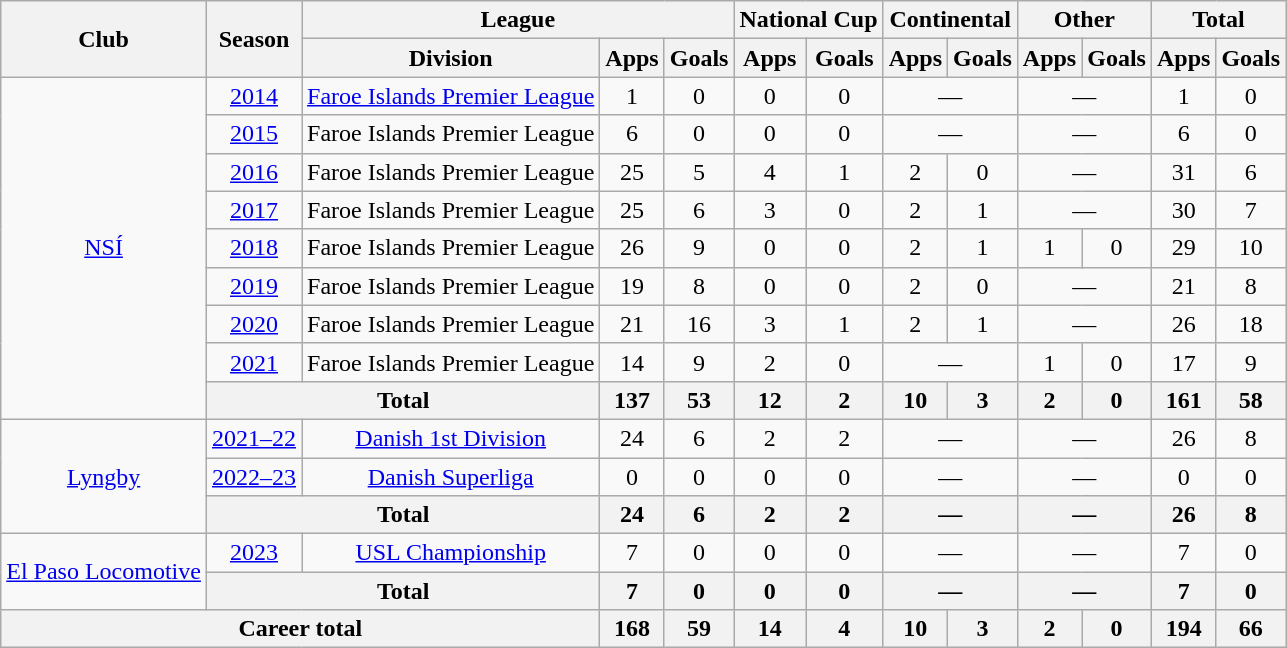<table class="wikitable" style="text-align:center">
<tr>
<th rowspan="2">Club</th>
<th rowspan="2">Season</th>
<th colspan="3">League</th>
<th colspan="2">National Cup</th>
<th colspan="2">Continental</th>
<th colspan="2">Other</th>
<th colspan="2">Total</th>
</tr>
<tr>
<th>Division</th>
<th>Apps</th>
<th>Goals</th>
<th>Apps</th>
<th>Goals</th>
<th>Apps</th>
<th>Goals</th>
<th>Apps</th>
<th>Goals</th>
<th>Apps</th>
<th>Goals</th>
</tr>
<tr>
<td rowspan="9"><a href='#'>NSÍ</a></td>
<td><a href='#'>2014</a></td>
<td><a href='#'>Faroe Islands Premier League</a></td>
<td>1</td>
<td>0</td>
<td>0</td>
<td>0</td>
<td colspan="2">—</td>
<td colspan="2">—</td>
<td>1</td>
<td>0</td>
</tr>
<tr>
<td><a href='#'>2015</a></td>
<td>Faroe Islands Premier League</td>
<td>6</td>
<td>0</td>
<td>0</td>
<td>0</td>
<td colspan="2">—</td>
<td colspan="2">—</td>
<td>6</td>
<td>0</td>
</tr>
<tr>
<td><a href='#'>2016</a></td>
<td>Faroe Islands Premier League</td>
<td>25</td>
<td>5</td>
<td>4</td>
<td>1</td>
<td>2</td>
<td>0</td>
<td colspan="2">—</td>
<td>31</td>
<td>6</td>
</tr>
<tr>
<td><a href='#'>2017</a></td>
<td>Faroe Islands Premier League</td>
<td>25</td>
<td>6</td>
<td>3</td>
<td>0</td>
<td>2</td>
<td>1</td>
<td colspan="2">—</td>
<td>30</td>
<td>7</td>
</tr>
<tr>
<td><a href='#'>2018</a></td>
<td>Faroe Islands Premier League</td>
<td>26</td>
<td>9</td>
<td>0</td>
<td>0</td>
<td>2</td>
<td>1</td>
<td>1</td>
<td>0</td>
<td>29</td>
<td>10</td>
</tr>
<tr>
<td><a href='#'>2019</a></td>
<td>Faroe Islands Premier League</td>
<td>19</td>
<td>8</td>
<td>0</td>
<td>0</td>
<td>2</td>
<td>0</td>
<td colspan="2">—</td>
<td>21</td>
<td>8</td>
</tr>
<tr>
<td><a href='#'>2020</a></td>
<td>Faroe Islands Premier League</td>
<td>21</td>
<td>16</td>
<td>3</td>
<td>1</td>
<td>2</td>
<td>1</td>
<td colspan="2">—</td>
<td>26</td>
<td>18</td>
</tr>
<tr>
<td><a href='#'>2021</a></td>
<td>Faroe Islands Premier League</td>
<td>14</td>
<td>9</td>
<td>2</td>
<td>0</td>
<td colspan="2">—</td>
<td>1</td>
<td>0</td>
<td>17</td>
<td>9</td>
</tr>
<tr>
<th colspan="2">Total</th>
<th>137</th>
<th>53</th>
<th>12</th>
<th>2</th>
<th>10</th>
<th>3</th>
<th>2</th>
<th>0</th>
<th>161</th>
<th>58</th>
</tr>
<tr>
<td rowspan="3"><a href='#'>Lyngby</a></td>
<td><a href='#'>2021–22</a></td>
<td><a href='#'>Danish 1st Division</a></td>
<td>24</td>
<td>6</td>
<td>2</td>
<td>2</td>
<td colspan="2">—</td>
<td colspan="2">—</td>
<td>26</td>
<td>8</td>
</tr>
<tr>
<td><a href='#'>2022–23</a></td>
<td><a href='#'>Danish Superliga</a></td>
<td>0</td>
<td>0</td>
<td>0</td>
<td>0</td>
<td colspan="2">—</td>
<td colspan="2">—</td>
<td>0</td>
<td>0</td>
</tr>
<tr>
<th colspan="2">Total</th>
<th>24</th>
<th>6</th>
<th>2</th>
<th>2</th>
<th colspan="2">—</th>
<th colspan="2">—</th>
<th>26</th>
<th>8</th>
</tr>
<tr>
<td rowspan="2"><a href='#'>El Paso Locomotive</a></td>
<td><a href='#'>2023</a></td>
<td><a href='#'>USL Championship</a></td>
<td>7</td>
<td>0</td>
<td>0</td>
<td>0</td>
<td colspan="2">—</td>
<td colspan="2">—</td>
<td>7</td>
<td>0</td>
</tr>
<tr>
<th colspan="2">Total</th>
<th>7</th>
<th>0</th>
<th>0</th>
<th>0</th>
<th colspan="2">—</th>
<th colspan="2">—</th>
<th>7</th>
<th>0</th>
</tr>
<tr>
<th colspan="3">Career total</th>
<th>168</th>
<th>59</th>
<th>14</th>
<th>4</th>
<th>10</th>
<th>3</th>
<th>2</th>
<th>0</th>
<th>194</th>
<th>66</th>
</tr>
</table>
